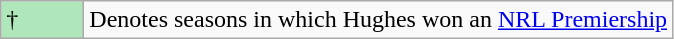<table class="wikitable">
<tr>
<td style="background:#afe6ba; width:3em;">†</td>
<td>Denotes seasons in which Hughes won an <a href='#'>NRL Premiership</a></td>
</tr>
</table>
